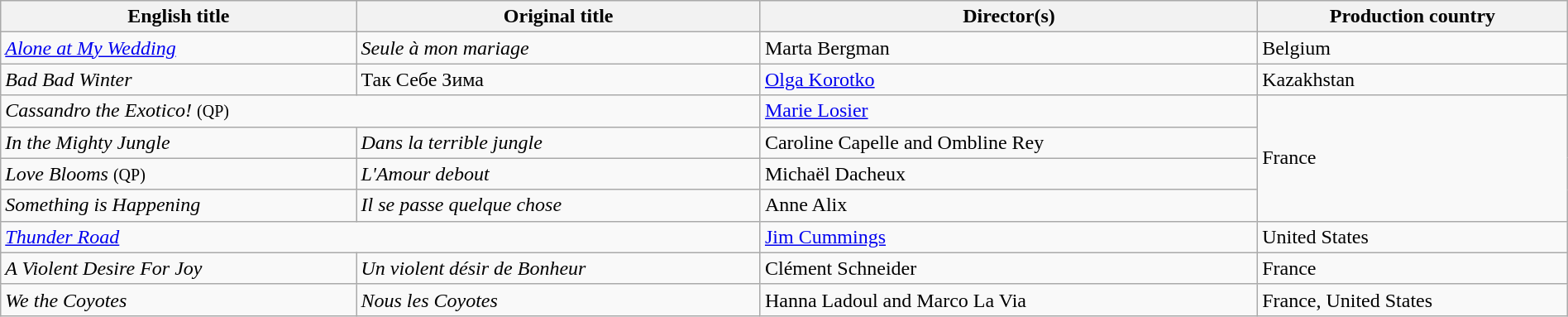<table class="wikitable" style="width:100%; margin-bottom:2px" cellpadding="5">
<tr>
<th scope="col">English title</th>
<th scope="col">Original title</th>
<th scope="col">Director(s)</th>
<th scope="col">Production country</th>
</tr>
<tr>
<td><em><a href='#'>Alone at My Wedding</a></em></td>
<td><em>Seule à mon mariage</em></td>
<td>Marta Bergman</td>
<td>Belgium</td>
</tr>
<tr>
<td><em>Bad Bad Winter</em></td>
<td>Так Себе Зима</td>
<td><a href='#'>Olga Korotko</a></td>
<td>Kazakhstan</td>
</tr>
<tr>
<td colspan=2><em>Cassandro the Exotico!</em> <small>(QP)</small></td>
<td><a href='#'>Marie Losier</a></td>
<td rowspan="4">France</td>
</tr>
<tr>
<td><em>In the Mighty Jungle</em></td>
<td><em>Dans la terrible jungle</em></td>
<td>Caroline Capelle and Ombline Rey</td>
</tr>
<tr>
<td><em>Love Blooms</em> <small>(QP)</small></td>
<td><em>L'Amour debout</em></td>
<td>Michaël Dacheux</td>
</tr>
<tr>
<td><em>Something is Happening</em></td>
<td><em>Il se passe quelque chose</em></td>
<td>Anne Alix</td>
</tr>
<tr>
<td colspan=2><em><a href='#'>Thunder Road</a></em></td>
<td><a href='#'>Jim Cummings</a></td>
<td>United States</td>
</tr>
<tr>
<td><em>A Violent Desire For Joy</em></td>
<td><em>Un violent désir de Bonheur</em></td>
<td>Clément Schneider</td>
<td>France</td>
</tr>
<tr>
<td><em>We the Coyotes</em></td>
<td><em>Nous les Coyotes</em></td>
<td>Hanna Ladoul and Marco La Via</td>
<td>France, United States</td>
</tr>
</table>
